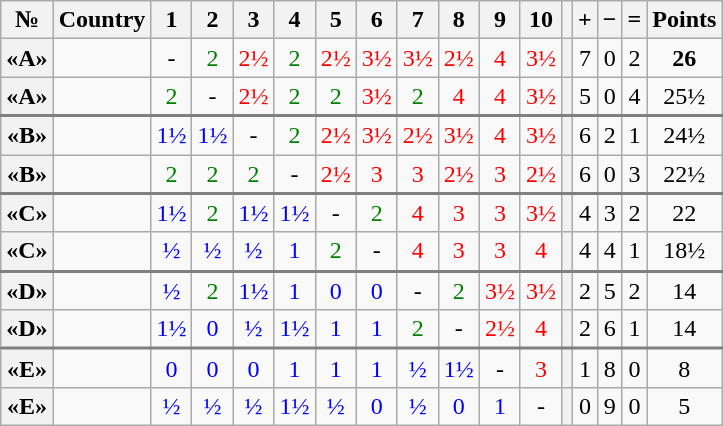<table class="wikitable" style="text-align:center">
<tr>
<th>№</th>
<th>Country</th>
<th>1</th>
<th>2</th>
<th>3</th>
<th>4</th>
<th>5</th>
<th>6</th>
<th>7</th>
<th>8</th>
<th>9</th>
<th>10</th>
<th></th>
<th>+</th>
<th>−</th>
<th>=</th>
<th>Points</th>
</tr>
<tr>
<th>«A»</th>
<td style="text-align: left"></td>
<td>-</td>
<td style="color:green;">2</td>
<td style="color:red;">2½</td>
<td style="color:green;">2</td>
<td style="color:red;">2½</td>
<td style="color:red;">3½</td>
<td style="color:red;">3½</td>
<td style="color:red;">2½</td>
<td style="color:red;">4</td>
<td style="color:red;">3½</td>
<th></th>
<td>7</td>
<td>0</td>
<td>2</td>
<td><strong>26</strong></td>
</tr>
<tr>
<th>«A»</th>
<td style="text-align: left"></td>
<td style="color:green;">2</td>
<td>-</td>
<td style="color:red;">2½</td>
<td style="color:green;">2</td>
<td style="color:green;">2</td>
<td style="color:red;">3½</td>
<td style="color:green;">2</td>
<td style="color:red;">4</td>
<td style="color:red;">4</td>
<td style="color:red;">3½</td>
<th></th>
<td>5</td>
<td>0</td>
<td>4</td>
<td>25½</td>
</tr>
<tr style="border-top:2px solid grey;">
<th>«B»</th>
<td style="text-align: left"></td>
<td style="color:blue;">1½</td>
<td style="color:blue;">1½</td>
<td>-</td>
<td style="color:green;">2</td>
<td style="color:red;">2½</td>
<td style="color:red;">3½</td>
<td style="color:red;">2½</td>
<td style="color:red;">3½</td>
<td style="color:red;">4</td>
<td style="color:red;">3½</td>
<th></th>
<td>6</td>
<td>2</td>
<td>1</td>
<td>24½</td>
</tr>
<tr>
<th>«B»</th>
<td style="text-align: left"></td>
<td style="color:green;">2</td>
<td style="color:green;">2</td>
<td style="color:green;">2</td>
<td>-</td>
<td style="color:red;">2½</td>
<td style="color:red;">3</td>
<td style="color:red;">3</td>
<td style="color:red;">2½</td>
<td style="color:red;">3</td>
<td style="color:red;">2½</td>
<th></th>
<td>6</td>
<td>0</td>
<td>3</td>
<td>22½</td>
</tr>
<tr style="border-top:2px solid grey;">
<th>«C»</th>
<td style="text-align: left"></td>
<td style="color:blue;">1½</td>
<td style="color:green;">2</td>
<td style="color:blue;">1½</td>
<td style="color:blue;">1½</td>
<td>-</td>
<td style="color:green;">2</td>
<td style="color:red;">4</td>
<td style="color:red;">3</td>
<td style="color:red;">3</td>
<td style="color:red;">3½</td>
<th></th>
<td>4</td>
<td>3</td>
<td>2</td>
<td>22</td>
</tr>
<tr>
<th>«C»</th>
<td style="text-align: left"></td>
<td style="color:blue;">½</td>
<td style="color:blue;">½</td>
<td style="color:blue;">½</td>
<td style="color:blue;">1</td>
<td style="color:green;">2</td>
<td>-</td>
<td style="color:red;">4</td>
<td style="color:red;">3</td>
<td style="color:red;">3</td>
<td style="color:red;">4</td>
<th></th>
<td>4</td>
<td>4</td>
<td>1</td>
<td>18½</td>
</tr>
<tr style="border-top:2px solid grey;">
<th>«D»</th>
<td style="text-align: left"></td>
<td style="color:blue;">½</td>
<td style="color:green;">2</td>
<td style="color:blue;">1½</td>
<td style="color:blue;">1</td>
<td style="color:blue;">0</td>
<td style="color:blue;">0</td>
<td>-</td>
<td style="color:green;">2</td>
<td style="color:red;">3½</td>
<td style="color:red;">3½</td>
<th></th>
<td>2</td>
<td>5</td>
<td>2</td>
<td>14</td>
</tr>
<tr>
<th>«D»</th>
<td style="text-align: left"></td>
<td style="color:blue;">1½</td>
<td style="color:blue;">0</td>
<td style="color:blue;">½</td>
<td style="color:blue;">1½</td>
<td style="color:blue;">1</td>
<td style="color:blue;">1</td>
<td style="color:green;">2</td>
<td>-</td>
<td style="color:red;">2½</td>
<td style="color:red;">4</td>
<th></th>
<td>2</td>
<td>6</td>
<td>1</td>
<td>14</td>
</tr>
<tr style="border-top:2px solid grey;">
<th>«E»</th>
<td style="text-align: left"></td>
<td style="color:blue;">0</td>
<td style="color:blue;">0</td>
<td style="color:blue;">0</td>
<td style="color:blue;">1</td>
<td style="color:blue;">1</td>
<td style="color:blue;">1</td>
<td style="color:blue;">½</td>
<td style="color:blue;">1½</td>
<td>-</td>
<td style="color:red;">3</td>
<th></th>
<td>1</td>
<td>8</td>
<td>0</td>
<td>8</td>
</tr>
<tr>
<th>«E»</th>
<td style="text-align: left"></td>
<td style="color:blue;">½</td>
<td style="color:blue;">½</td>
<td style="color:blue;">½</td>
<td style="color:blue;">1½</td>
<td style="color:blue;">½</td>
<td style="color:blue;">0</td>
<td style="color:blue;">½</td>
<td style="color:blue;">0</td>
<td style="color:blue;">1</td>
<td>-</td>
<th></th>
<td>0</td>
<td>9</td>
<td>0</td>
<td>5</td>
</tr>
</table>
